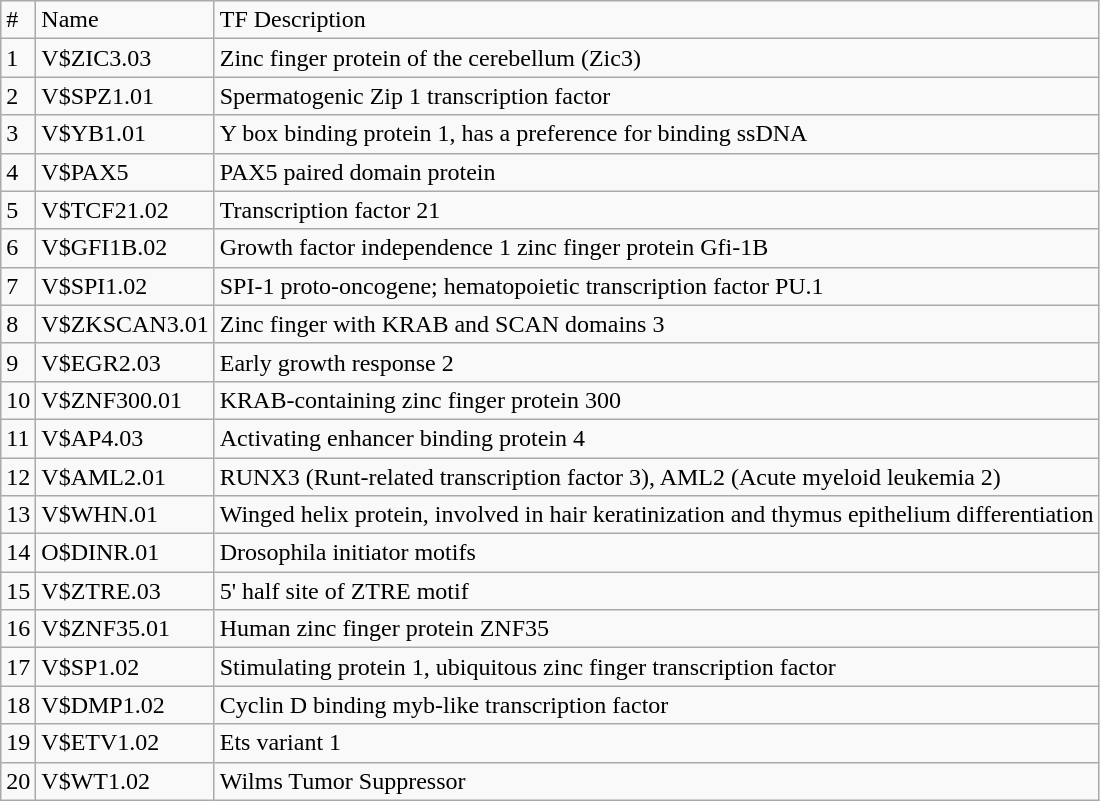<table class="wikitable">
<tr>
<td>#</td>
<td>Name</td>
<td>TF Description</td>
</tr>
<tr>
<td>1</td>
<td>V$ZIC3.03</td>
<td>Zinc finger protein  of the cerebellum (Zic3)</td>
</tr>
<tr>
<td>2</td>
<td>V$SPZ1.01</td>
<td>Spermatogenic Zip 1  transcription factor</td>
</tr>
<tr>
<td>3</td>
<td>V$YB1.01</td>
<td>Y  box binding protein 1, has a preference for binding ssDNA</td>
</tr>
<tr>
<td>4</td>
<td>V$PAX5</td>
<td>PAX5 paired domain  protein</td>
</tr>
<tr>
<td>5</td>
<td>V$TCF21.02</td>
<td>Transcription  factor 21</td>
</tr>
<tr>
<td>6</td>
<td>V$GFI1B.02</td>
<td>Growth  factor independence 1 zinc finger protein Gfi-1B</td>
</tr>
<tr>
<td>7</td>
<td>V$SPI1.02</td>
<td>SPI-1  proto-oncogene; hematopoietic transcription factor PU.1</td>
</tr>
<tr>
<td>8</td>
<td>V$ZKSCAN3.01</td>
<td>Zinc finger with KRAB  and SCAN domains 3</td>
</tr>
<tr>
<td>9</td>
<td>V$EGR2.03</td>
<td>Early growth response  2</td>
</tr>
<tr>
<td>10</td>
<td>V$ZNF300.01</td>
<td>KRAB-containing zinc  finger protein 300</td>
</tr>
<tr>
<td>11</td>
<td>V$AP4.03</td>
<td>Activating enhancer binding protein 4</td>
</tr>
<tr>
<td>12</td>
<td>V$AML2.01</td>
<td>RUNX3  (Runt-related transcription factor 3), AML2 (Acute myeloid leukemia 2)</td>
</tr>
<tr>
<td>13</td>
<td>V$WHN.01</td>
<td>Winged  helix protein, involved in hair keratinization and thymus epithelium  differentiation</td>
</tr>
<tr>
<td>14</td>
<td>O$DINR.01</td>
<td>Drosophila initiator  motifs</td>
</tr>
<tr>
<td>15</td>
<td>V$ZTRE.03</td>
<td>5' half site of ZTRE  motif</td>
</tr>
<tr>
<td>16</td>
<td>V$ZNF35.01</td>
<td>Human zinc finger  protein ZNF35</td>
</tr>
<tr>
<td>17</td>
<td>V$SP1.02</td>
<td>Stimulating  protein 1, ubiquitous zinc finger transcription factor</td>
</tr>
<tr>
<td>18</td>
<td>V$DMP1.02</td>
<td>Cyclin D binding  myb-like transcription factor</td>
</tr>
<tr>
<td>19</td>
<td>V$ETV1.02</td>
<td>Ets variant 1</td>
</tr>
<tr>
<td>20</td>
<td>V$WT1.02</td>
<td>Wilms Tumor  Suppressor</td>
</tr>
</table>
